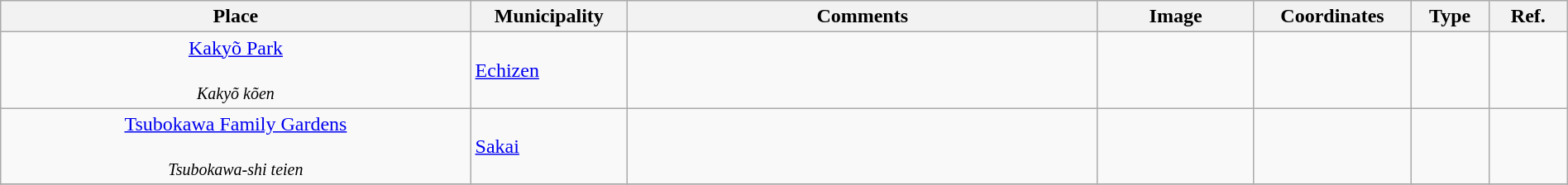<table class="wikitable sortable"  style="width:100%;">
<tr>
<th width="30%" align="left">Place</th>
<th width="10%" align="left">Municipality</th>
<th width="30%" align="left" class="unsortable">Comments</th>
<th width="10%" align="left"  class="unsortable">Image</th>
<th width="10%" align="left" class="unsortable">Coordinates</th>
<th width="5%" align="left">Type</th>
<th width="5%" align="left"  class="unsortable">Ref.</th>
</tr>
<tr>
<td align="center"><a href='#'>Kakyõ Park</a><br><br><small><em>Kakyõ kõen</em></small></td>
<td><a href='#'>Echizen</a></td>
<td></td>
<td></td>
<td></td>
<td></td>
<td></td>
</tr>
<tr>
<td align="center"><a href='#'>Tsubokawa Family Gardens</a><br><br><small><em>Tsubokawa-shi teien</em></small></td>
<td><a href='#'>Sakai</a></td>
<td></td>
<td></td>
<td></td>
<td></td>
<td></td>
</tr>
<tr>
</tr>
</table>
